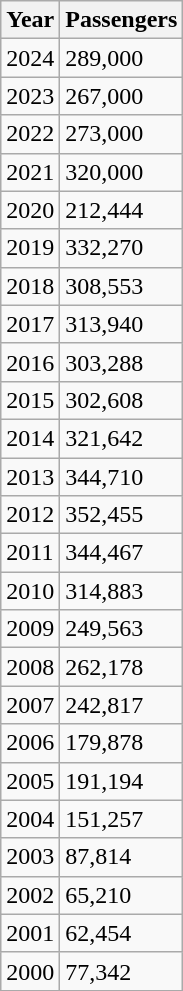<table class="wikitable">
<tr>
<th>Year</th>
<th>Passengers</th>
</tr>
<tr>
<td>2024</td>
<td>289,000</td>
</tr>
<tr>
<td>2023</td>
<td>267,000</td>
</tr>
<tr>
<td>2022</td>
<td>273,000</td>
</tr>
<tr>
<td>2021</td>
<td>320,000</td>
</tr>
<tr>
<td>2020</td>
<td>212,444</td>
</tr>
<tr>
<td>2019</td>
<td>332,270</td>
</tr>
<tr>
<td>2018</td>
<td>308,553</td>
</tr>
<tr>
<td>2017</td>
<td>313,940</td>
</tr>
<tr>
<td>2016</td>
<td>303,288</td>
</tr>
<tr>
<td>2015</td>
<td>302,608</td>
</tr>
<tr>
<td>2014</td>
<td>321,642</td>
</tr>
<tr>
<td>2013</td>
<td>344,710</td>
</tr>
<tr>
<td>2012</td>
<td>352,455</td>
</tr>
<tr>
<td>2011</td>
<td>344,467</td>
</tr>
<tr>
<td>2010</td>
<td>314,883</td>
</tr>
<tr>
<td>2009</td>
<td>249,563</td>
</tr>
<tr>
<td>2008</td>
<td>262,178</td>
</tr>
<tr>
<td>2007</td>
<td>242,817</td>
</tr>
<tr>
<td>2006</td>
<td>179,878</td>
</tr>
<tr>
<td>2005</td>
<td>191,194</td>
</tr>
<tr>
<td>2004</td>
<td>151,257</td>
</tr>
<tr>
<td>2003</td>
<td>87,814</td>
</tr>
<tr>
<td>2002</td>
<td>65,210</td>
</tr>
<tr>
<td>2001</td>
<td>62,454</td>
</tr>
<tr>
<td>2000</td>
<td>77,342</td>
</tr>
</table>
